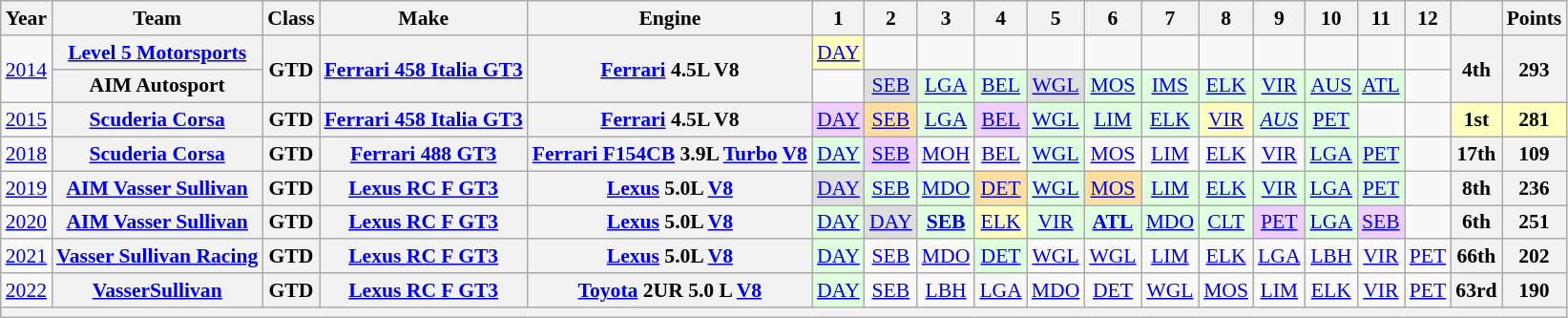<table class="wikitable" style="text-align:center; font-size:90%">
<tr>
<th>Year</th>
<th>Team</th>
<th>Class</th>
<th>Make</th>
<th>Engine</th>
<th>1</th>
<th>2</th>
<th>3</th>
<th>4</th>
<th>5</th>
<th>6</th>
<th>7</th>
<th>8</th>
<th>9</th>
<th>10</th>
<th>11</th>
<th>12</th>
<th></th>
<th>Points</th>
</tr>
<tr>
<td rowspan=2><a href='#'>2014</a></td>
<th><a href='#'>Level 5 Motorsports</a></th>
<th rowspan=2>GTD</th>
<th rowspan=2><a href='#'>Ferrari 458 Italia GT3</a></th>
<th rowspan=2><a href='#'>Ferrari</a> 4.5L V8</th>
<td style="background:#ffffbf;"><a href='#'>DAY</a><br></td>
<td></td>
<td></td>
<td></td>
<td></td>
<td></td>
<td></td>
<td></td>
<td></td>
<td></td>
<td></td>
<td></td>
<th rowspan=2>4th</th>
<th rowspan=2>293</th>
</tr>
<tr>
<th>AIM Autosport</th>
<td></td>
<td style="background:#dfdfdf;"><a href='#'>SEB</a><br></td>
<td style="background:#dfffdf;"><a href='#'>LGA</a><br></td>
<td style="background:#dfffdf;"><a href='#'>BEL</a><br></td>
<td style="background:#dfdfdf;"><a href='#'>WGL</a><br></td>
<td style="background:#dfffdf;"><a href='#'>MOS</a><br></td>
<td style="background:#dfffdf;"><a href='#'>IMS</a><br></td>
<td style="background:#dfffdf;"><a href='#'>ELK</a><br></td>
<td style="background:#dfffdf;"><a href='#'>VIR</a><br></td>
<td style="background:#dfffdf;"><a href='#'>AUS</a><br></td>
<td style="background:#dfffdf;"><a href='#'>ATL</a><br></td>
</tr>
<tr>
<td><a href='#'>2015</a></td>
<th><a href='#'>Scuderia Corsa</a></th>
<th>GTD</th>
<th><a href='#'>Ferrari 458 Italia GT3</a></th>
<th><a href='#'>Ferrari</a> 4.5L V8</th>
<td style="background:#EFCFFF;"><a href='#'>DAY</a><br></td>
<td style="background:#ffdf9f;"><a href='#'>SEB</a><br></td>
<td style="background:#dfffdf;"><a href='#'>LGA</a><br></td>
<td style="background:#efcfff;"><a href='#'>BEL</a><br></td>
<td style="background:#dfffdf;"><a href='#'>WGL</a><br></td>
<td style="background:#dfffdf;"><a href='#'>LIM</a><br></td>
<td style="background:#dfffdf;"><a href='#'>ELK</a><br></td>
<td style="background:#ffffbf;"><a href='#'>VIR</a><br></td>
<td style="background:#DFFFDF;"><em><a href='#'>AUS</a><br></em></td>
<td style="background:#DFFFDF;"><a href='#'>PET</a><br></td>
<td></td>
<td></td>
<th style="background:#ffffbf;">1st</th>
<th style="background:#ffffbf;">281</th>
</tr>
<tr>
<td><a href='#'>2018</a></td>
<th><a href='#'>Scuderia Corsa</a></th>
<th>GTD</th>
<th><a href='#'>Ferrari 488 GT3</a></th>
<th><a href='#'>Ferrari F154CB</a> 3.9L <a href='#'>Turbo</a> <a href='#'>V8</a></th>
<td style="background:#DFFFDF;"><a href='#'>DAY</a><br></td>
<td style="background:#EFCFFF;"><a href='#'>SEB</a><br></td>
<td><a href='#'>MOH</a><br></td>
<td><a href='#'>BEL</a><br></td>
<td style="background:#DFFFDF;"><a href='#'>WGL</a><br></td>
<td><a href='#'>MOS</a><br></td>
<td><a href='#'>LIM</a><br></td>
<td><a href='#'>ELK</a><br></td>
<td><a href='#'>VIR</a><br></td>
<td style="background:#DFFFDF;"><a href='#'>LGA</a><br></td>
<td style="background:#DFFFDF;"><a href='#'>PET</a><br></td>
<td></td>
<th>17th</th>
<th>109</th>
</tr>
<tr>
<td><a href='#'>2019</a></td>
<th><a href='#'>AIM Vasser Sullivan</a></th>
<th>GTD</th>
<th><a href='#'>Lexus RC F GT3</a></th>
<th><a href='#'>Lexus</a> 5.0L <a href='#'>V8</a></th>
<td style="background:#DFDFDF;"><a href='#'>DAY</a><br></td>
<td style="background:#DFFFDF;"><a href='#'>SEB</a><br></td>
<td style="background:#DFFFDF;"><a href='#'>MDO</a><br></td>
<td style="background:#FFDF9F;"><a href='#'>DET</a><br></td>
<td style="background:#DFFFDF;"><a href='#'>WGL</a><br></td>
<td style="background:#FFDF9F;"><a href='#'>MOS</a><br></td>
<td style="background:#DFFFDF;"><a href='#'>LIM</a><br></td>
<td style="background:#DFFFDF;"><a href='#'>ELK</a><br></td>
<td style="background:#DFFFDF;"><a href='#'>VIR</a><br></td>
<td style="background:#DFFFDF;"><a href='#'>LGA</a><br></td>
<td style="background:#DFFFDF;"><a href='#'>PET</a><br></td>
<td></td>
<th>8th</th>
<th>236</th>
</tr>
<tr>
<td><a href='#'>2020</a></td>
<th><a href='#'>AIM Vasser Sullivan</a></th>
<th>GTD</th>
<th><a href='#'>Lexus RC F GT3</a></th>
<th><a href='#'>Lexus</a> 5.0L <a href='#'>V8</a></th>
<td style="background:#DFFFDF;"><a href='#'>DAY</a><br></td>
<td style="background:#DFDFDF;"><a href='#'>DAY</a><br></td>
<td style="background:#DFFFDF;"><strong><a href='#'>SEB</a></strong><br></td>
<td style="background:#FFFFBF;"><a href='#'>ELK</a><br></td>
<td style="background:#DFFFDF;"><a href='#'>VIR</a><br></td>
<td style="background:#DFFFDF;"><strong><a href='#'>ATL</a></strong><br></td>
<td style="background:#DFFFDF;"><a href='#'>MDO</a><br></td>
<td style="background:#DFFFDF;"><a href='#'>CLT</a><br></td>
<td style="background:#EFCFFF;"><a href='#'>PET</a><br></td>
<td style="background:#DFFFDF;"><a href='#'>LGA</a><br></td>
<td style="background:#EFCFFF;"><a href='#'>SEB</a><br></td>
<td></td>
<th>6th</th>
<th>251</th>
</tr>
<tr>
<td><a href='#'>2021</a></td>
<th><a href='#'>Vasser Sullivan Racing</a></th>
<th>GTD</th>
<th><a href='#'>Lexus RC F GT3</a></th>
<th><a href='#'>Lexus</a> 5.0L <a href='#'>V8</a></th>
<td style="background:#DFFFDF;"><a href='#'>DAY</a><br></td>
<td><a href='#'>SEB</a><br></td>
<td><a href='#'>MDO</a><br></td>
<td style="background:#DFFFDF;"><a href='#'>DET</a><br></td>
<td><a href='#'>WGL</a><br></td>
<td><a href='#'>WGL</a><br></td>
<td><a href='#'>LIM</a><br></td>
<td><a href='#'>ELK</a><br></td>
<td><a href='#'>LGA</a><br></td>
<td><a href='#'>LBH</a><br></td>
<td><a href='#'>VIR</a><br></td>
<td><a href='#'>PET</a><br></td>
<th>66th</th>
<th>202</th>
</tr>
<tr>
<td><a href='#'>2022</a></td>
<th><a href='#'>VasserSullivan</a></th>
<th>GTD</th>
<th><a href='#'>Lexus RC F GT3</a></th>
<th><a href='#'>Toyota</a> 2UR 5.0 L <a href='#'>V8</a></th>
<td style="background:#DFFFDF;"><a href='#'>DAY</a><br></td>
<td style="background:"><a href='#'>SEB</a><br></td>
<td style="background:"><a href='#'>LBH</a><br></td>
<td style="background:"><a href='#'>LGA</a><br></td>
<td style="background:"><a href='#'>MDO</a><br></td>
<td style="background:"><a href='#'>DET</a><br></td>
<td style="background:"><a href='#'>WGL</a><br></td>
<td style="background:"><a href='#'>MOS</a><br></td>
<td style="background:"><a href='#'>LIM</a><br></td>
<td style="background:"><a href='#'>ELK</a><br></td>
<td style="background:"><a href='#'>VIR</a><br></td>
<td style="background:"><a href='#'>PET</a><br></td>
<th>63rd</th>
<th>190</th>
</tr>
<tr>
<th colspan="19"></th>
</tr>
</table>
